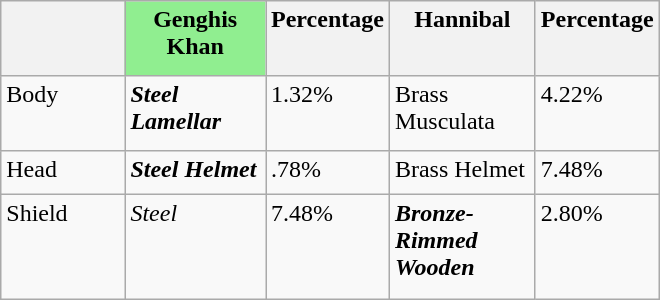<table class="wikitable" style="text-align:left; width:440px; height:200px">
<tr valign="top">
<th style="width:120px;"></th>
<th style="width:120px; background:lightgreen;">Genghis Khan</th>
<th style="width:40px;">Percentage</th>
<th style="width:120px;">Hannibal</th>
<th style="width:40px;">Percentage</th>
</tr>
<tr valign="top">
<td>Body</td>
<td><strong><em>Steel Lamellar</em></strong></td>
<td>1.32%</td>
<td>Brass Musculata</td>
<td>4.22%</td>
</tr>
<tr valign="top">
<td>Head</td>
<td><strong><em>Steel Helmet</em></strong></td>
<td>.78%</td>
<td>Brass Helmet</td>
<td>7.48%</td>
</tr>
<tr valign="top">
<td>Shield</td>
<td><em>Steel</em></td>
<td>7.48%</td>
<td><strong><em>Bronze-Rimmed Wooden</em></strong></td>
<td>2.80%</td>
</tr>
</table>
